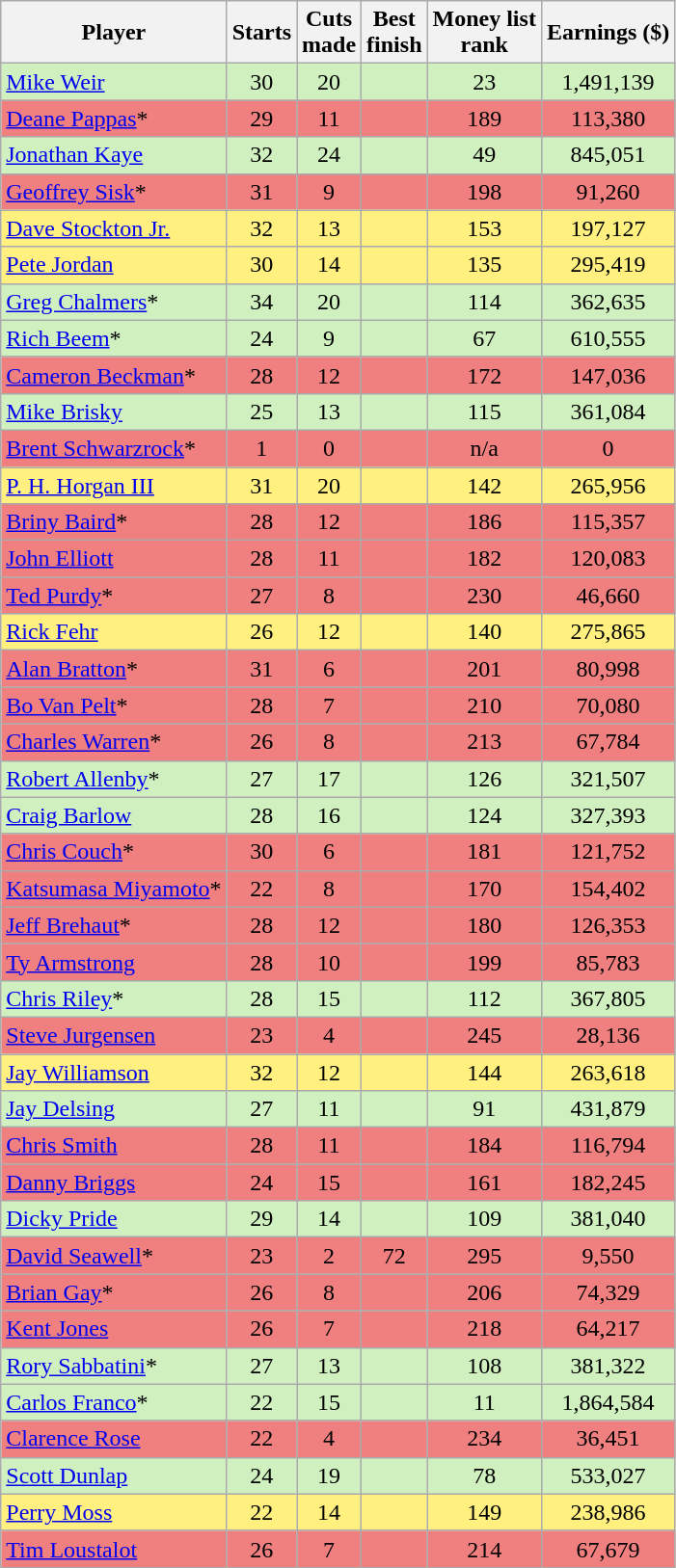<table class="wikitable sortable" style="text-align:center">
<tr>
<th>Player</th>
<th>Starts</th>
<th>Cuts<br>made</th>
<th>Best<br>finish</th>
<th>Money list<br>rank</th>
<th>Earnings ($)</th>
</tr>
<tr style="background:#D0F0C0;">
<td align=left> <a href='#'>Mike Weir</a></td>
<td>30</td>
<td>20</td>
<td></td>
<td>23</td>
<td>1,491,139</td>
</tr>
<tr style="background:#F08080;">
<td align=left> <a href='#'>Deane Pappas</a>*</td>
<td>29</td>
<td>11</td>
<td></td>
<td>189</td>
<td>113,380</td>
</tr>
<tr style="background:#D0F0C0;">
<td align=left> <a href='#'>Jonathan Kaye</a></td>
<td>32</td>
<td>24</td>
<td></td>
<td>49</td>
<td>845,051</td>
</tr>
<tr style="background:#F08080;">
<td align=left> <a href='#'>Geoffrey Sisk</a>*</td>
<td>31</td>
<td>9</td>
<td></td>
<td>198</td>
<td>91,260</td>
</tr>
<tr style="background:#FFF080;">
<td align=left> <a href='#'>Dave Stockton Jr.</a></td>
<td>32</td>
<td>13</td>
<td></td>
<td>153</td>
<td>197,127</td>
</tr>
<tr style="background:#FFF080;">
<td align=left> <a href='#'>Pete Jordan</a></td>
<td>30</td>
<td>14</td>
<td></td>
<td>135</td>
<td>295,419</td>
</tr>
<tr style="background:#D0F0C0;">
<td align=left> <a href='#'>Greg Chalmers</a>*</td>
<td>34</td>
<td>20</td>
<td></td>
<td>114</td>
<td>362,635</td>
</tr>
<tr style="background:#D0F0C0;">
<td align=left> <a href='#'>Rich Beem</a>*</td>
<td>24</td>
<td>9</td>
<td></td>
<td>67</td>
<td>610,555</td>
</tr>
<tr style="background:#F08080;">
<td align=left> <a href='#'>Cameron Beckman</a>*</td>
<td>28</td>
<td>12</td>
<td></td>
<td>172</td>
<td>147,036</td>
</tr>
<tr style="background:#D0F0C0;">
<td align=left> <a href='#'>Mike Brisky</a></td>
<td>25</td>
<td>13</td>
<td></td>
<td>115</td>
<td>361,084</td>
</tr>
<tr style="background:#F08080;">
<td align=left> <a href='#'>Brent Schwarzrock</a>*</td>
<td>1</td>
<td>0</td>
<td></td>
<td>n/a</td>
<td>0</td>
</tr>
<tr style="background:#FFF080;">
<td align=left> <a href='#'>P. H. Horgan III</a></td>
<td>31</td>
<td>20</td>
<td></td>
<td>142</td>
<td>265,956</td>
</tr>
<tr style="background:#F08080;">
<td align=left> <a href='#'>Briny Baird</a>*</td>
<td>28</td>
<td>12</td>
<td></td>
<td>186</td>
<td>115,357</td>
</tr>
<tr style="background:#F08080;">
<td align=left> <a href='#'>John Elliott</a></td>
<td>28</td>
<td>11</td>
<td></td>
<td>182</td>
<td>120,083</td>
</tr>
<tr style="background:#F08080;">
<td align=left> <a href='#'>Ted Purdy</a>*</td>
<td>27</td>
<td>8</td>
<td></td>
<td>230</td>
<td>46,660</td>
</tr>
<tr style="background:#FFF080;">
<td align=left> <a href='#'>Rick Fehr</a></td>
<td>26</td>
<td>12</td>
<td></td>
<td>140</td>
<td>275,865</td>
</tr>
<tr style="background:#F08080;">
<td align=left> <a href='#'>Alan Bratton</a>*</td>
<td>31</td>
<td>6</td>
<td></td>
<td>201</td>
<td>80,998</td>
</tr>
<tr style="background:#F08080;">
<td align=left> <a href='#'>Bo Van Pelt</a>*</td>
<td>28</td>
<td>7</td>
<td></td>
<td>210</td>
<td>70,080</td>
</tr>
<tr style="background:#F08080;">
<td align=left> <a href='#'>Charles Warren</a>*</td>
<td>26</td>
<td>8</td>
<td></td>
<td>213</td>
<td>67,784</td>
</tr>
<tr style="background:#D0F0C0;">
<td align=left> <a href='#'>Robert Allenby</a>*</td>
<td>27</td>
<td>17</td>
<td></td>
<td>126</td>
<td>321,507</td>
</tr>
<tr style="background:#D0F0C0;">
<td align=left> <a href='#'>Craig Barlow</a></td>
<td>28</td>
<td>16</td>
<td></td>
<td>124</td>
<td>327,393</td>
</tr>
<tr style="background:#F08080;">
<td align=left> <a href='#'>Chris Couch</a>*</td>
<td>30</td>
<td>6</td>
<td></td>
<td>181</td>
<td>121,752</td>
</tr>
<tr style="background:#F08080;">
<td align=left> <a href='#'>Katsumasa Miyamoto</a>*</td>
<td>22</td>
<td>8</td>
<td></td>
<td>170</td>
<td>154,402</td>
</tr>
<tr style="background:#F08080;">
<td align=left> <a href='#'>Jeff Brehaut</a>*</td>
<td>28</td>
<td>12</td>
<td></td>
<td>180</td>
<td>126,353</td>
</tr>
<tr style="background:#F08080;">
<td align=left> <a href='#'>Ty Armstrong</a></td>
<td>28</td>
<td>10</td>
<td></td>
<td>199</td>
<td>85,783</td>
</tr>
<tr style="background:#D0F0C0;">
<td align=left> <a href='#'>Chris Riley</a>*</td>
<td>28</td>
<td>15</td>
<td></td>
<td>112</td>
<td>367,805</td>
</tr>
<tr style="background:#F08080;">
<td align=left> <a href='#'>Steve Jurgensen</a></td>
<td>23</td>
<td>4</td>
<td></td>
<td>245</td>
<td>28,136</td>
</tr>
<tr style="background:#FFF080;">
<td align=left> <a href='#'>Jay Williamson</a></td>
<td>32</td>
<td>12</td>
<td></td>
<td>144</td>
<td>263,618</td>
</tr>
<tr style="background:#D0F0C0;">
<td align=left> <a href='#'>Jay Delsing</a></td>
<td>27</td>
<td>11</td>
<td></td>
<td>91</td>
<td>431,879</td>
</tr>
<tr style="background:#F08080;">
<td align=left> <a href='#'>Chris Smith</a></td>
<td>28</td>
<td>11</td>
<td></td>
<td>184</td>
<td>116,794</td>
</tr>
<tr style="background:#F08080;">
<td align=left> <a href='#'>Danny Briggs</a></td>
<td>24</td>
<td>15</td>
<td></td>
<td>161</td>
<td>182,245</td>
</tr>
<tr style="background:#D0F0C0;">
<td align=left> <a href='#'>Dicky Pride</a></td>
<td>29</td>
<td>14</td>
<td></td>
<td>109</td>
<td>381,040</td>
</tr>
<tr style="background:#F08080;">
<td align=left> <a href='#'>David Seawell</a>*</td>
<td>23</td>
<td>2</td>
<td>72</td>
<td>295</td>
<td>9,550</td>
</tr>
<tr style="background:#F08080;">
<td align=left> <a href='#'>Brian Gay</a>*</td>
<td>26</td>
<td>8</td>
<td></td>
<td>206</td>
<td>74,329</td>
</tr>
<tr style="background:#F08080;">
<td align=left> <a href='#'>Kent Jones</a></td>
<td>26</td>
<td>7</td>
<td></td>
<td>218</td>
<td>64,217</td>
</tr>
<tr style="background:#D0F0C0;">
<td align=left> <a href='#'>Rory Sabbatini</a>*</td>
<td>27</td>
<td>13</td>
<td></td>
<td>108</td>
<td>381,322</td>
</tr>
<tr style="background:#D0F0C0;">
<td align=left> <a href='#'>Carlos Franco</a>*</td>
<td>22</td>
<td>15</td>
<td></td>
<td>11</td>
<td>1,864,584</td>
</tr>
<tr style="background:#F08080;">
<td align=left> <a href='#'>Clarence Rose</a></td>
<td>22</td>
<td>4</td>
<td></td>
<td>234</td>
<td>36,451</td>
</tr>
<tr style="background:#D0F0C0;">
<td align=left> <a href='#'>Scott Dunlap</a></td>
<td>24</td>
<td>19</td>
<td></td>
<td>78</td>
<td>533,027</td>
</tr>
<tr style="background:#FFF080;">
<td align=left> <a href='#'>Perry Moss</a></td>
<td>22</td>
<td>14</td>
<td></td>
<td>149</td>
<td>238,986</td>
</tr>
<tr style="background:#F08080;">
<td align=left> <a href='#'>Tim Loustalot</a></td>
<td>26</td>
<td>7</td>
<td></td>
<td>214</td>
<td>67,679</td>
</tr>
</table>
